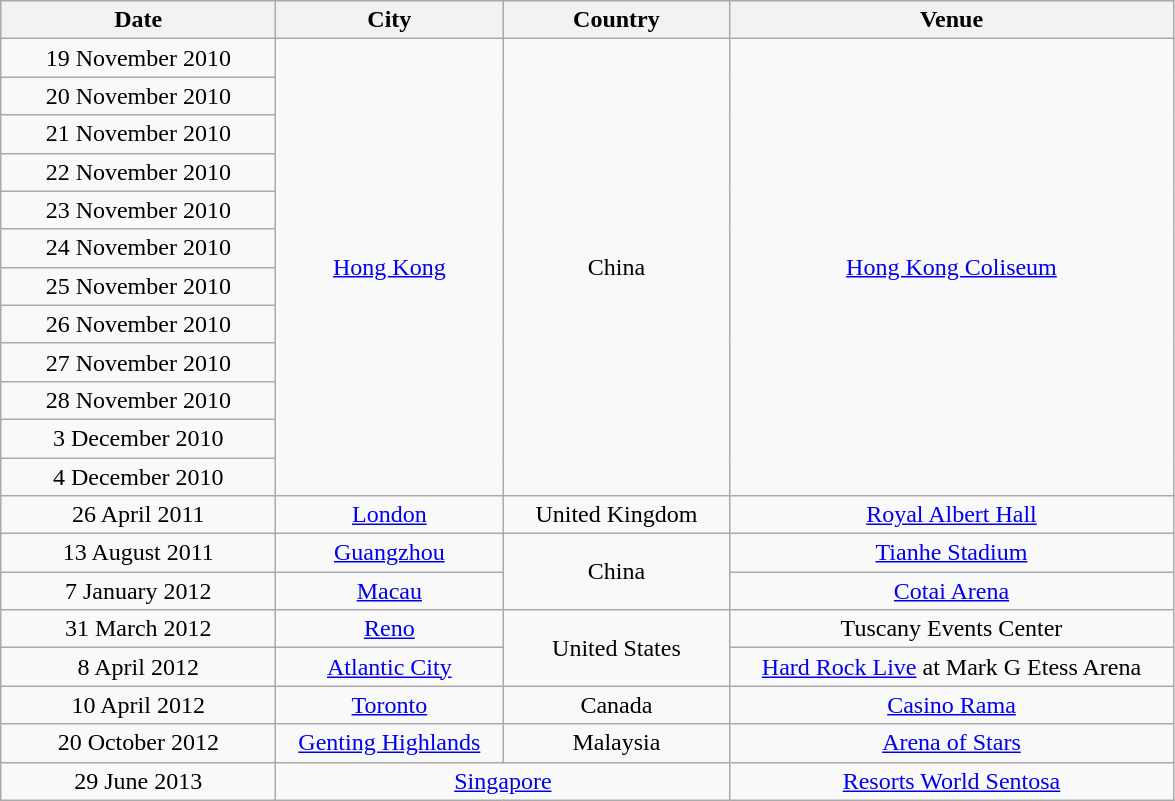<table class="wikitable" style="text-align:center;">
<tr>
<th scope="col" style="width:11em;">Date</th>
<th scope="col" style="width:9em;">City</th>
<th scope="col" style="width:9em;">Country</th>
<th scope="col" style="width:18em;">Venue</th>
</tr>
<tr>
<td>19 November 2010</td>
<td rowspan="12"><a href='#'>Hong Kong</a></td>
<td rowspan="12">China</td>
<td rowspan="12"><a href='#'>Hong Kong Coliseum</a></td>
</tr>
<tr>
<td>20 November 2010</td>
</tr>
<tr>
<td>21 November 2010</td>
</tr>
<tr>
<td>22 November 2010</td>
</tr>
<tr>
<td>23 November 2010</td>
</tr>
<tr>
<td>24 November 2010</td>
</tr>
<tr>
<td>25 November 2010</td>
</tr>
<tr>
<td>26 November 2010</td>
</tr>
<tr>
<td>27 November 2010</td>
</tr>
<tr>
<td>28 November 2010</td>
</tr>
<tr>
<td>3 December 2010</td>
</tr>
<tr>
<td>4 December 2010</td>
</tr>
<tr>
<td>26 April 2011</td>
<td><a href='#'>London</a></td>
<td>United Kingdom</td>
<td><a href='#'>Royal Albert Hall</a></td>
</tr>
<tr>
<td>13 August 2011</td>
<td><a href='#'>Guangzhou</a></td>
<td rowspan="2">China</td>
<td><a href='#'>Tianhe Stadium</a></td>
</tr>
<tr>
<td>7 January 2012</td>
<td><a href='#'>Macau</a></td>
<td><a href='#'>Cotai Arena</a></td>
</tr>
<tr>
<td>31 March 2012</td>
<td><a href='#'>Reno</a></td>
<td rowspan="2">United States</td>
<td>Tuscany Events Center</td>
</tr>
<tr>
<td>8 April 2012</td>
<td><a href='#'>Atlantic City</a></td>
<td><a href='#'>Hard Rock Live</a> at Mark G Etess Arena</td>
</tr>
<tr>
<td>10 April 2012</td>
<td><a href='#'>Toronto</a></td>
<td>Canada</td>
<td><a href='#'>Casino Rama</a></td>
</tr>
<tr>
<td>20 October 2012</td>
<td><a href='#'>Genting Highlands</a></td>
<td>Malaysia</td>
<td><a href='#'>Arena of Stars</a></td>
</tr>
<tr>
<td>29 June 2013</td>
<td colspan="2"><a href='#'>Singapore</a></td>
<td><a href='#'>Resorts World Sentosa</a></td>
</tr>
</table>
